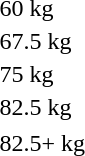<table>
<tr>
<td>60 kg</td>
<td></td>
<td></td>
<td></td>
</tr>
<tr>
<td>67.5 kg</td>
<td></td>
<td></td>
<td></td>
</tr>
<tr>
<td>75 kg</td>
<td></td>
<td></td>
<td></td>
</tr>
<tr>
<td>82.5 kg</td>
<td></td>
<td></td>
<td></td>
</tr>
<tr>
</tr>
<tr>
<td>82.5+ kg</td>
<td></td>
<td></td>
<td></td>
</tr>
</table>
